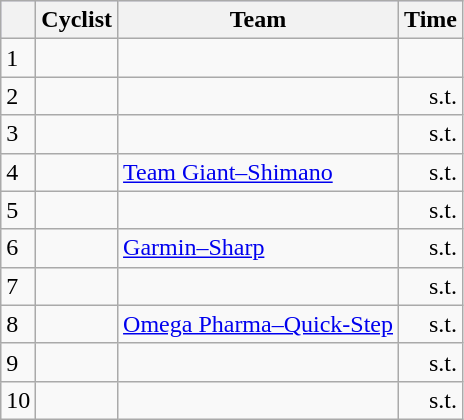<table class="wikitable">
<tr style="background:#ccccff;">
<th></th>
<th>Cyclist</th>
<th>Team</th>
<th>Time</th>
</tr>
<tr>
<td>1</td>
<td></td>
<td></td>
<td align="right"></td>
</tr>
<tr>
<td>2</td>
<td></td>
<td></td>
<td align="right">s.t.</td>
</tr>
<tr>
<td>3</td>
<td></td>
<td></td>
<td align="right">s.t.</td>
</tr>
<tr>
<td>4</td>
<td></td>
<td><a href='#'>Team Giant–Shimano</a></td>
<td align="right">s.t.</td>
</tr>
<tr>
<td>5</td>
<td></td>
<td></td>
<td align="right">s.t.</td>
</tr>
<tr>
<td>6</td>
<td></td>
<td><a href='#'>Garmin–Sharp</a></td>
<td align="right">s.t.</td>
</tr>
<tr>
<td>7</td>
<td></td>
<td></td>
<td align="right">s.t.</td>
</tr>
<tr>
<td>8</td>
<td></td>
<td><a href='#'>Omega Pharma–Quick-Step</a></td>
<td align="right">s.t.</td>
</tr>
<tr>
<td>9</td>
<td></td>
<td></td>
<td align="right">s.t.</td>
</tr>
<tr>
<td>10</td>
<td></td>
<td></td>
<td align="right">s.t.</td>
</tr>
</table>
